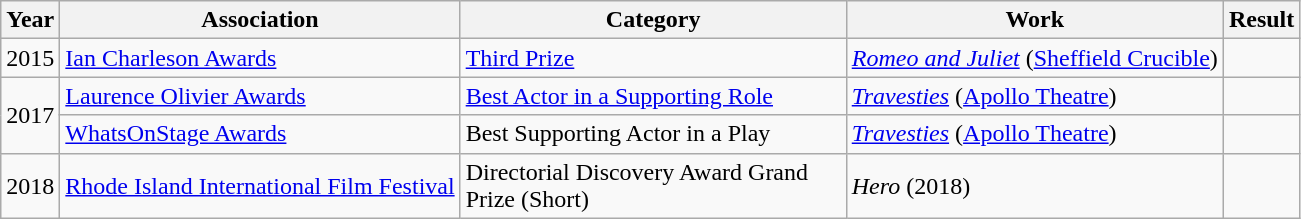<table class="wikitable sortable">
<tr>
<th>Year</th>
<th>Association</th>
<th width=250>Category</th>
<th>Work</th>
<th>Result</th>
</tr>
<tr>
<td>2015</td>
<td><a href='#'>Ian Charleson Awards</a></td>
<td><a href='#'>Third Prize</a></td>
<td><em><a href='#'>Romeo and Juliet</a></em> (<a href='#'>Sheffield Crucible</a>)</td>
<td></td>
</tr>
<tr>
<td rowspan="2">2017</td>
<td><a href='#'>Laurence Olivier Awards</a></td>
<td><a href='#'>Best Actor in a Supporting Role</a></td>
<td><em><a href='#'>Travesties</a></em> (<a href='#'>Apollo Theatre</a>)</td>
<td></td>
</tr>
<tr>
<td><a href='#'>WhatsOnStage Awards</a></td>
<td>Best Supporting Actor in a Play</td>
<td><em><a href='#'>Travesties</a></em> (<a href='#'>Apollo Theatre</a>)</td>
<td></td>
</tr>
<tr>
<td>2018</td>
<td><a href='#'>Rhode Island International Film Festival</a></td>
<td>Directorial Discovery Award Grand Prize (Short)</td>
<td><em>Hero</em> (2018)</td>
<td></td>
</tr>
</table>
